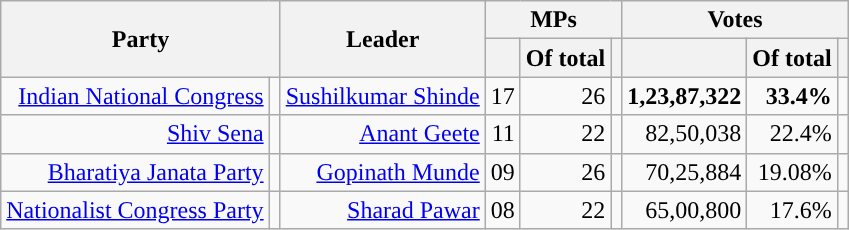<table class="wikitable sortable" style="text-align:right;">
<tr>
<th colspan="2" rowspan="2">Party</th>
<th rowspan="2">Leader</th>
<th colspan="3">MPs</th>
<th colspan="3">Votes</th>
</tr>
<tr>
<th></th>
<th>Of total</th>
<th class="unsortable"></th>
<th></th>
<th>Of total</th>
<th class="unsortable"></th>
</tr>
<tr>
<td><a href='#'>Indian National Congress</a></td>
<td></td>
<td><a href='#'>Sushilkumar Shinde</a></td>
<td>17</td>
<td>26</td>
<td></td>
<td><strong>1,23,87,322</strong></td>
<td><strong>33.4%</strong></td>
<td></td>
</tr>
<tr>
<td><a href='#'>Shiv Sena</a></td>
<td style="background-color: "></td>
<td><a href='#'>Anant Geete</a></td>
<td>11</td>
<td>22</td>
<td></td>
<td>82,50,038</td>
<td>22.4%</td>
<td></td>
</tr>
<tr>
<td><a href='#'>Bharatiya Janata Party</a></td>
<td style="background-color:"></td>
<td><a href='#'>Gopinath Munde</a></td>
<td>09</td>
<td>26</td>
<td></td>
<td>70,25,884</td>
<td>19.08%</td>
<td></td>
</tr>
<tr>
<td><a href='#'>Nationalist Congress Party</a></td>
<td></td>
<td><a href='#'>Sharad Pawar</a></td>
<td>08</td>
<td>22</td>
<td></td>
<td>65,00,800</td>
<td>17.6%</td>
<td></td>
</tr>
</table>
